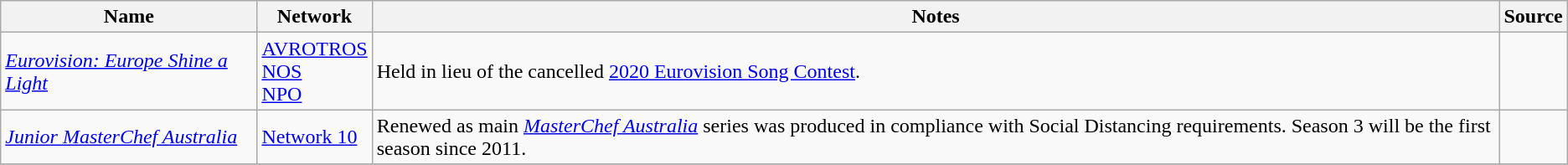<table class="wikitable sortable">
<tr>
<th>Name</th>
<th>Network</th>
<th>Notes</th>
<th>Source</th>
</tr>
<tr>
<td><em><a href='#'>Eurovision: Europe Shine a Light</a></em></td>
<td><a href='#'>AVROTROS</a><br><a href='#'>NOS</a><br><a href='#'>NPO</a></td>
<td>Held in lieu of the cancelled <a href='#'>2020 Eurovision Song Contest</a>.</td>
<td></td>
</tr>
<tr>
<td><em><a href='#'>Junior MasterChef Australia</a></em></td>
<td><a href='#'>Network 10</a></td>
<td>Renewed as main <em><a href='#'>MasterChef Australia</a></em> series was produced in compliance with Social Distancing requirements. Season 3 will be the first season since 2011.</td>
<td></td>
</tr>
<tr>
</tr>
</table>
